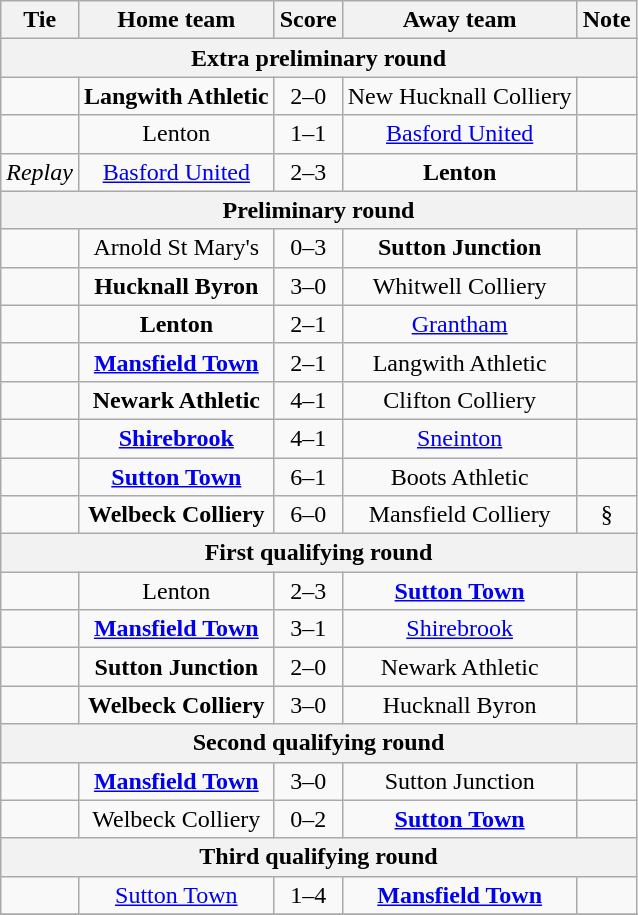<table class="wikitable" style="text-align:center;">
<tr>
<th>Tie</th>
<th>Home team</th>
<th>Score</th>
<th>Away team</th>
<th>Note</th>
</tr>
<tr>
<th colspan=5>Extra preliminary round</th>
</tr>
<tr>
<td></td>
<td><strong>Langwith Athletic</strong></td>
<td>2–0</td>
<td>New Hucknall Colliery</td>
<td></td>
</tr>
<tr>
<td></td>
<td>Lenton</td>
<td>1–1</td>
<td><a href='#'>Basford United</a></td>
<td></td>
</tr>
<tr>
<td><em>Replay</em></td>
<td><a href='#'>Basford United</a></td>
<td>2–3</td>
<td><strong>Lenton</strong></td>
</tr>
<tr>
<th colspan=5>Preliminary round</th>
</tr>
<tr>
<td></td>
<td>Arnold St Mary's</td>
<td>0–3</td>
<td><strong>Sutton Junction</strong></td>
<td></td>
</tr>
<tr>
<td></td>
<td><strong>Hucknall Byron</strong></td>
<td>3–0</td>
<td>Whitwell Colliery</td>
<td></td>
</tr>
<tr>
<td></td>
<td><strong>Lenton</strong></td>
<td>2–1</td>
<td><a href='#'>Grantham</a></td>
<td></td>
</tr>
<tr>
<td></td>
<td><strong><a href='#'>Mansfield Town</a></strong></td>
<td>2–1</td>
<td>Langwith Athletic</td>
<td></td>
</tr>
<tr>
<td></td>
<td><strong>Newark Athletic</strong></td>
<td>4–1</td>
<td>Clifton Colliery</td>
<td></td>
</tr>
<tr>
<td></td>
<td><strong><a href='#'>Shirebrook</a></strong></td>
<td>4–1</td>
<td><a href='#'>Sneinton</a></td>
<td></td>
</tr>
<tr>
<td></td>
<td><strong><a href='#'>Sutton Town</a></strong></td>
<td>6–1</td>
<td>Boots Athletic</td>
<td></td>
</tr>
<tr>
<td></td>
<td><strong>Welbeck Colliery</strong></td>
<td>6–0</td>
<td>Mansfield Colliery</td>
<td>§</td>
</tr>
<tr>
<th colspan=5>First qualifying round</th>
</tr>
<tr>
<td></td>
<td>Lenton</td>
<td>2–3</td>
<td><strong><a href='#'>Sutton Town</a></strong></td>
<td></td>
</tr>
<tr>
<td></td>
<td><strong><a href='#'>Mansfield Town</a></strong></td>
<td>3–1</td>
<td><a href='#'>Shirebrook</a></td>
<td></td>
</tr>
<tr>
<td></td>
<td><strong>Sutton Junction</strong></td>
<td>2–0</td>
<td>Newark Athletic</td>
<td></td>
</tr>
<tr>
<td></td>
<td><strong>Welbeck Colliery</strong></td>
<td>3–0</td>
<td>Hucknall Byron</td>
<td></td>
</tr>
<tr>
<th colspan=5>Second qualifying round</th>
</tr>
<tr>
<td></td>
<td><strong><a href='#'>Mansfield Town</a></strong></td>
<td>3–0</td>
<td>Sutton Junction</td>
<td></td>
</tr>
<tr>
<td></td>
<td>Welbeck Colliery</td>
<td>0–2</td>
<td><strong><a href='#'>Sutton Town</a></strong></td>
<td></td>
</tr>
<tr>
<th colspan=5>Third qualifying round</th>
</tr>
<tr>
<td></td>
<td><a href='#'>Sutton Town</a></td>
<td>1–4</td>
<td><strong><a href='#'>Mansfield Town</a></strong></td>
<td></td>
</tr>
<tr>
</tr>
</table>
